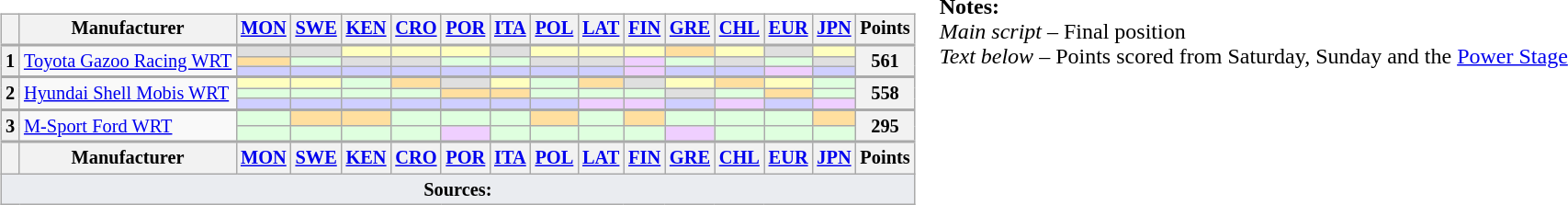<table>
<tr>
<td valign="top"><br><table class="wikitable" style="font-size: 85%; text-align: center">
<tr valign="top">
<th valign="middle"></th>
<th valign="middle">Manufacturer</th>
<th><a href='#'>MON</a><br></th>
<th><a href='#'>SWE</a><br></th>
<th><a href='#'>KEN</a><br></th>
<th><a href='#'>CRO</a><br></th>
<th><a href='#'>POR</a><br></th>
<th><a href='#'>ITA</a><br></th>
<th><a href='#'>POL</a><br></th>
<th><a href='#'>LAT</a><br></th>
<th><a href='#'>FIN</a><br></th>
<th><a href='#'>GRE</a><br></th>
<th><a href='#'>CHL</a><br></th>
<th><a href='#'>EUR</a><br></th>
<th><a href='#'>JPN</a><br></th>
<th valign="middle">Points</th>
</tr>
<tr style="border-top:2px solid #aaaaaa">
<th rowspan="3">1</th>
<td rowspan="3" align="left" nowrap> <a href='#'>Toyota Gazoo Racing WRT</a></td>
<td style="background:#dfdfdf"></td>
<td style="background:#dfdfdf"></td>
<td style="background:#ffffbf"></td>
<td style="background:#ffffbf"></td>
<td style="background:#ffffbf"></td>
<td style="background:#dfdfdf"></td>
<td style="background:#ffffbf"></td>
<td style="background:#ffffbf"></td>
<td style="background:#ffffbf"></td>
<td style="background:#ffdf9f"></td>
<td style="background:#ffffbf"></td>
<td style="background:#dfdfdf"></td>
<td style="background:#ffffbf"></td>
<th rowspan="3">561</th>
</tr>
<tr>
<td style="background:#ffdf9f"></td>
<td style="background:#dfffdf"></td>
<td style="background:#dfdfdf"></td>
<td style="background:#dfdfdf"></td>
<td style="background:#dfffdf"></td>
<td style="background:#dfffdf"></td>
<td style="background:#dfdfdf"></td>
<td style="background:#dfdfdf"></td>
<td style="background:#efcfff"></td>
<td style="background:#dfffdf"></td>
<td style="background:#dfdfdf"></td>
<td style="background:#dfffdf"></td>
<td style="background:#dfdfdf"></td>
</tr>
<tr>
<td style="background:#cfcfff"></td>
<td style="background:#cfcfff"></td>
<td style="background:#cfcfff"></td>
<td style="background:#cfcfff"></td>
<td style="background:#cfcfff"></td>
<td style="background:#cfcfff"></td>
<td style="background:#cfcfff"></td>
<td style="background:#cfcfff"></td>
<td style="background:#efcfff"></td>
<td style="background:#cfcfff"></td>
<td style="background:#cfcfff"></td>
<td style="background:#efcfff"></td>
<td style="background:#cfcfff"></td>
</tr>
<tr style="border-top:2px solid #aaaaaa">
<th rowspan="3">2</th>
<td rowspan="3" align="left" nowrap> <a href='#'>Hyundai Shell Mobis WRT</a></td>
<td style="background:#ffffbf"></td>
<td style="background:#ffffbf"></td>
<td style="background:#dfffdf"></td>
<td style="background:#ffdf9f"></td>
<td style="background:#dfdfdf"></td>
<td style="background:#ffffbf"></td>
<td style="background:#dfffdf"></td>
<td style="background:#ffdf9f"></td>
<td style="background:#dfdfdf"></td>
<td style="background:#ffffbf"></td>
<td style="background:#ffdf9f"></td>
<td style="background:#ffffbf"></td>
<td style="background:#dfffdf"></td>
<th rowspan="3">558</th>
</tr>
<tr>
<td style="background:#dfffdf"></td>
<td style="background:#dfffdf"></td>
<td style="background:#dfffdf"></td>
<td style="background:#dfffdf"></td>
<td style="background:#ffdf9f"></td>
<td style="background:#ffdf9f"></td>
<td style="background:#dfffdf"></td>
<td style="background:#dfffdf"></td>
<td style="background:#dfffdf"></td>
<td style="background:#dfdfdf"></td>
<td style="background:#dfffdf"></td>
<td style="background:#ffdf9f"></td>
<td style="background:#dfffdf"></td>
</tr>
<tr>
<td style="background:#cfcfff"></td>
<td style="background:#cfcfff"></td>
<td style="background:#cfcfff"></td>
<td style="background:#cfcfff"></td>
<td style="background:#cfcfff"></td>
<td style="background:#cfcfff"></td>
<td style="background:#cfcfff"></td>
<td style="background:#efcfff"></td>
<td style="background:#efcfff"></td>
<td style="background:#cfcfff"></td>
<td style="background:#efcfff"></td>
<td style="background:#cfcfff"></td>
<td style="background:#efcfff"></td>
</tr>
<tr style="border-top:2px solid #aaaaaa">
<th rowspan="2">3</th>
<td rowspan="2" align="left" nowrap> <a href='#'>M-Sport Ford WRT</a></td>
<td style="background:#dfffdf"></td>
<td style="background:#ffdf9f"></td>
<td style="background:#ffdf9f"></td>
<td style="background:#dfffdf"></td>
<td style="background:#dfffdf"></td>
<td style="background:#dfffdf"></td>
<td style="background:#ffdf9f"></td>
<td style="background:#dfffdf"></td>
<td style="background:#ffdf9f"></td>
<td style="background:#dfffdf"></td>
<td style="background:#dfffdf"></td>
<td style="background:#dfffdf"></td>
<td style="background:#ffdf9f"></td>
<th rowspan="2">295</th>
</tr>
<tr>
<td style="background:#dfffdf"></td>
<td style="background:#dfffdf"></td>
<td style="background:#dfffdf"></td>
<td style="background:#dfffdf"></td>
<td style="background:#efcfff"></td>
<td style="background:#dfffdf"></td>
<td style="background:#dfffdf"></td>
<td style="background:#dfffdf"></td>
<td style="background:#dfffdf"></td>
<td style="background:#efcfff"></td>
<td style="background:#dfffdf"></td>
<td style="background:#dfffdf"></td>
<td style="background:#dfffdf"></td>
</tr>
<tr style="border-top:2px solid #aaaaaa">
<th valign="middle"></th>
<th valign="middle">Manufacturer</th>
<th><a href='#'>MON</a><br></th>
<th><a href='#'>SWE</a><br></th>
<th><a href='#'>KEN</a><br></th>
<th><a href='#'>CRO</a><br></th>
<th><a href='#'>POR</a><br></th>
<th><a href='#'>ITA</a><br></th>
<th><a href='#'>POL</a><br></th>
<th><a href='#'>LAT</a><br></th>
<th><a href='#'>FIN</a><br></th>
<th><a href='#'>GRE</a><br></th>
<th><a href='#'>CHL</a><br></th>
<th><a href='#'>EUR</a><br></th>
<th><a href='#'>JPN</a><br></th>
<th valign="middle">Points</th>
</tr>
<tr>
<td colspan="16" style="background-color:#EAECF0;text-align:center"><strong>Sources:</strong></td>
</tr>
</table>
</td>
<td valign="top"><br>
<span><strong>Notes:</strong><br><em>Main script</em> – Final position<br><em>Text below</em> – Points scored from Saturday, Sunday and the <a href='#'>Power Stage</a></span></td>
</tr>
</table>
